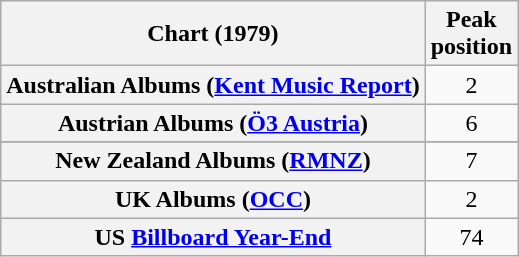<table class="wikitable sortable plainrowheaders" style="text-align:center">
<tr>
<th scope=col>Chart (1979)</th>
<th scope=col>Peak<br>position</th>
</tr>
<tr>
<th scope=row>Australian Albums (<a href='#'>Kent Music Report</a>)</th>
<td>2</td>
</tr>
<tr>
<th scope=row>Austrian Albums (<a href='#'>Ö3 Austria</a>)</th>
<td>6</td>
</tr>
<tr>
</tr>
<tr>
<th scope=row>New Zealand Albums (<a href='#'>RMNZ</a>)</th>
<td>7</td>
</tr>
<tr>
<th scope=row>UK Albums (<a href='#'>OCC</a>)</th>
<td>2</td>
</tr>
<tr>
<th scope=row>US <a href='#'>Billboard Year-End</a></th>
<td>74</td>
</tr>
</table>
